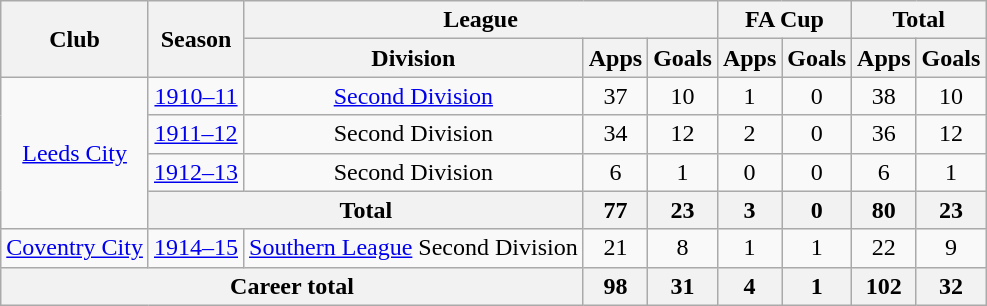<table class="wikitable" style="text-align: center;">
<tr>
<th rowspan="2">Club</th>
<th rowspan="2">Season</th>
<th colspan="3">League</th>
<th colspan="2">FA Cup</th>
<th colspan="2">Total</th>
</tr>
<tr>
<th>Division</th>
<th>Apps</th>
<th>Goals</th>
<th>Apps</th>
<th>Goals</th>
<th>Apps</th>
<th>Goals</th>
</tr>
<tr>
<td rowspan="4"><a href='#'>Leeds City</a></td>
<td><a href='#'>1910–11</a></td>
<td><a href='#'>Second Division</a></td>
<td>37</td>
<td>10</td>
<td>1</td>
<td>0</td>
<td>38</td>
<td>10</td>
</tr>
<tr>
<td><a href='#'>1911–12</a></td>
<td>Second Division</td>
<td>34</td>
<td>12</td>
<td>2</td>
<td>0</td>
<td>36</td>
<td>12</td>
</tr>
<tr>
<td><a href='#'>1912–13</a></td>
<td>Second Division</td>
<td>6</td>
<td>1</td>
<td>0</td>
<td>0</td>
<td>6</td>
<td>1</td>
</tr>
<tr>
<th colspan="2">Total</th>
<th>77</th>
<th>23</th>
<th>3</th>
<th>0</th>
<th>80</th>
<th>23</th>
</tr>
<tr>
<td><a href='#'>Coventry City</a></td>
<td><a href='#'>1914–15</a></td>
<td><a href='#'>Southern League</a> Second Division</td>
<td>21</td>
<td>8</td>
<td>1</td>
<td>1</td>
<td>22</td>
<td>9</td>
</tr>
<tr>
<th colspan="3">Career total</th>
<th>98</th>
<th>31</th>
<th>4</th>
<th>1</th>
<th>102</th>
<th>32</th>
</tr>
</table>
